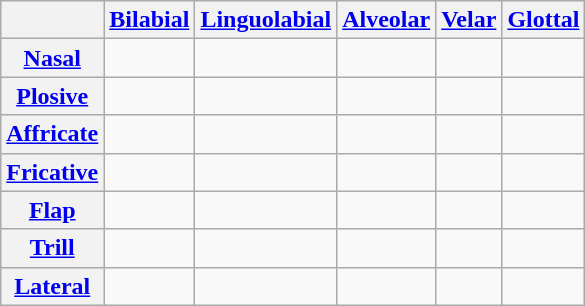<table class="wikitable" style="text-align: center;">
<tr>
<th></th>
<th><a href='#'>Bilabial</a></th>
<th><a href='#'>Linguolabial</a></th>
<th><a href='#'>Alveolar</a></th>
<th><a href='#'>Velar</a></th>
<th><a href='#'>Glottal</a></th>
</tr>
<tr>
<th><a href='#'>Nasal</a></th>
<td> </td>
<td> </td>
<td> </td>
<td> </td>
<td></td>
</tr>
<tr>
<th><a href='#'>Plosive</a></th>
<td> </td>
<td> </td>
<td> </td>
<td> </td>
<td></td>
</tr>
<tr>
<th><a href='#'>Affricate</a></th>
<td></td>
<td></td>
<td> </td>
<td></td>
<td></td>
</tr>
<tr>
<th><a href='#'>Fricative</a></th>
<td> </td>
<td> </td>
<td> </td>
<td></td>
<td> </td>
</tr>
<tr>
<th><a href='#'>Flap</a></th>
<td></td>
<td></td>
<td> </td>
<td></td>
<td></td>
</tr>
<tr>
<th><a href='#'>Trill</a></th>
<td></td>
<td></td>
<td> </td>
<td></td>
<td></td>
</tr>
<tr>
<th><a href='#'>Lateral</a></th>
<td></td>
<td></td>
<td> </td>
<td></td>
<td></td>
</tr>
</table>
